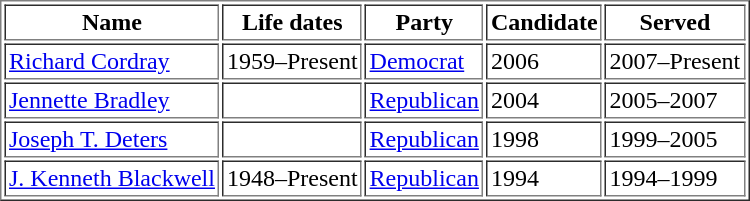<table table border="1" cellpadding="2">
<tr>
<th>Name</th>
<th>Life dates</th>
<th>Party</th>
<th>Candidate</th>
<th>Served</th>
</tr>
<tr>
<td><a href='#'>Richard Cordray</a></td>
<td>1959–Present</td>
<td><a href='#'>Democrat</a></td>
<td>2006</td>
<td>2007–Present</td>
</tr>
<tr>
<td><a href='#'>Jennette Bradley</a></td>
<td> </td>
<td><a href='#'>Republican</a></td>
<td>2004</td>
<td>2005–2007</td>
</tr>
<tr>
<td><a href='#'>Joseph T. Deters</a></td>
<td> </td>
<td><a href='#'>Republican</a></td>
<td>1998</td>
<td>1999–2005</td>
</tr>
<tr>
<td><a href='#'>J. Kenneth Blackwell</a></td>
<td>1948–Present</td>
<td><a href='#'>Republican</a></td>
<td>1994</td>
<td>1994–1999</td>
</tr>
</table>
